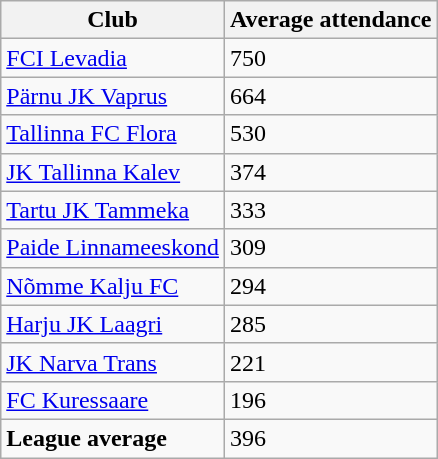<table class="wikitable sortable">
<tr>
<th>Club</th>
<th>Average attendance</th>
</tr>
<tr>
<td><a href='#'>FCI Levadia</a></td>
<td>750</td>
</tr>
<tr>
<td><a href='#'>Pärnu JK Vaprus</a></td>
<td>664</td>
</tr>
<tr>
<td><a href='#'>Tallinna FC Flora</a></td>
<td>530</td>
</tr>
<tr>
<td><a href='#'>JK Tallinna Kalev</a></td>
<td>374</td>
</tr>
<tr>
<td><a href='#'>Tartu JK Tammeka</a></td>
<td>333</td>
</tr>
<tr>
<td><a href='#'>Paide Linnameeskond</a></td>
<td>309</td>
</tr>
<tr>
<td><a href='#'>Nõmme Kalju FC</a></td>
<td>294</td>
</tr>
<tr>
<td><a href='#'>Harju JK Laagri</a></td>
<td>285</td>
</tr>
<tr>
<td><a href='#'>JK Narva Trans</a></td>
<td>221</td>
</tr>
<tr>
<td><a href='#'>FC Kuressaare</a></td>
<td>196</td>
</tr>
<tr>
<td><strong>League average</strong></td>
<td>396</td>
</tr>
</table>
